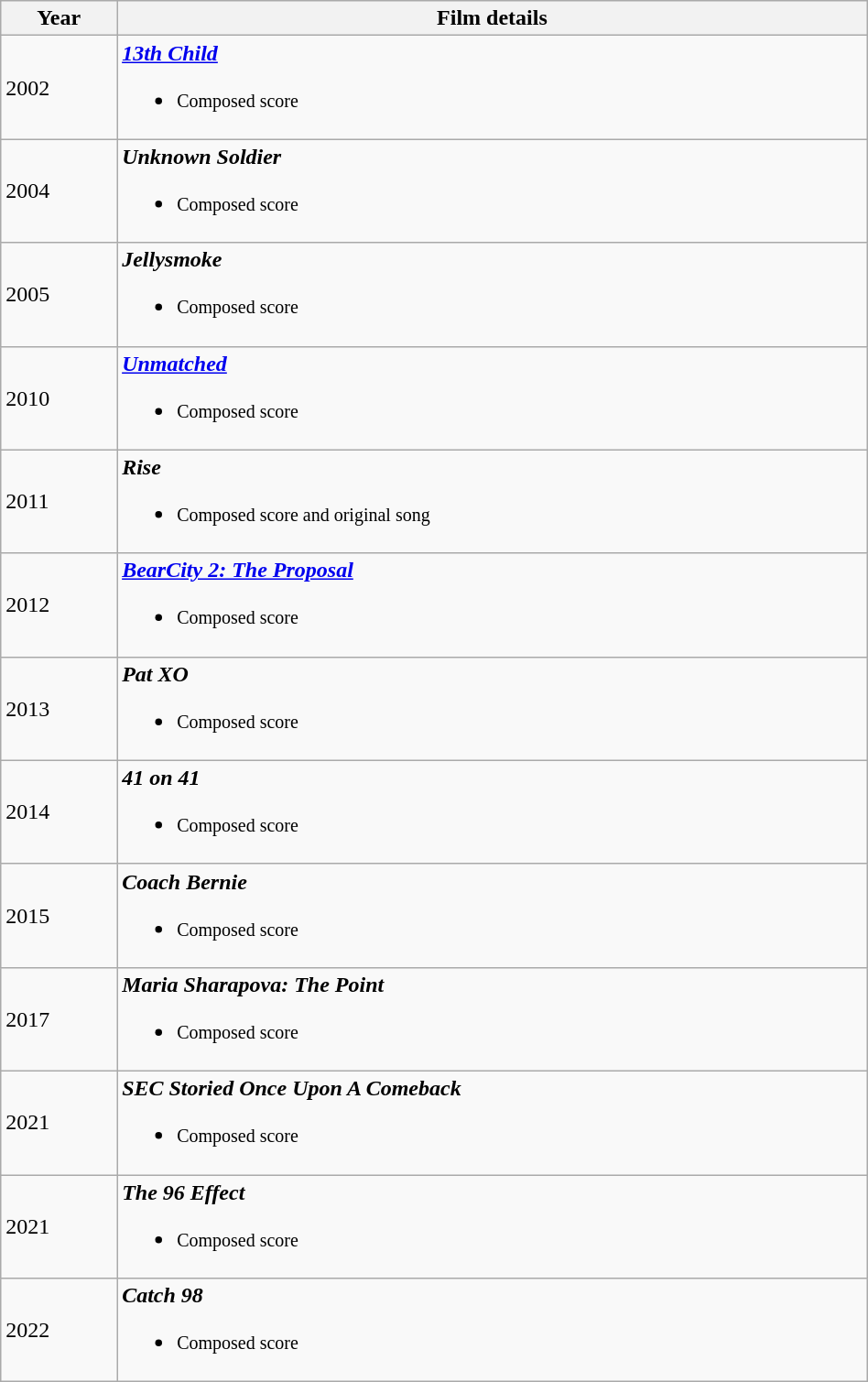<table class="wikitable" style="width: 50%">
<tr>
<th>Year</th>
<th>Film details</th>
</tr>
<tr>
<td>2002</td>
<td align="left"><strong><em><a href='#'>13th Child</a></em></strong><br><ul><li><small>Composed score</small></li></ul></td>
</tr>
<tr>
<td>2004</td>
<td align="left"><strong><em>Unknown Soldier</em></strong><br><ul><li><small>Composed score</small></li></ul></td>
</tr>
<tr>
<td>2005</td>
<td align="left"><strong><em>Jellysmoke</em></strong><br><ul><li><small>Composed score</small></li></ul></td>
</tr>
<tr>
<td>2010</td>
<td align="left"><strong><em><a href='#'>Unmatched</a></em></strong><br><ul><li><small>Composed score</small></li></ul></td>
</tr>
<tr>
<td>2011</td>
<td align="left"><strong><em>Rise</em></strong><br><ul><li><small>Composed score and original song</small></li></ul></td>
</tr>
<tr>
<td>2012</td>
<td align="left"><strong><em><a href='#'>BearCity 2: The Proposal</a></em></strong><br><ul><li><small>Composed score</small></li></ul></td>
</tr>
<tr>
<td>2013</td>
<td align-"left"><strong><em>Pat XO</em></strong><br><ul><li><small>Composed score</small></li></ul></td>
</tr>
<tr>
<td>2014</td>
<td align-"left"><strong><em>41 on 41</em></strong><br><ul><li><small>Composed score</small></li></ul></td>
</tr>
<tr>
<td>2015</td>
<td align-"left"><strong><em>Coach Bernie</em></strong><br><ul><li><small>Composed score</small></li></ul></td>
</tr>
<tr>
<td>2017</td>
<td align-"left"><strong><em>Maria Sharapova: The Point</em></strong><br><ul><li><small>Composed score</small></li></ul></td>
</tr>
<tr>
<td>2021</td>
<td align-"left"><strong><em>SEC Storied Once Upon A Comeback</em></strong><br><ul><li><small>Composed score</small></li></ul></td>
</tr>
<tr>
<td>2021</td>
<td align-"left"><strong><em>The 96 Effect</em></strong><br><ul><li><small>Composed score</small></li></ul></td>
</tr>
<tr>
<td>2022</td>
<td align-"left"><strong><em>Catch 98</em></strong><br><ul><li><small>Composed score</small></li></ul></td>
</tr>
</table>
